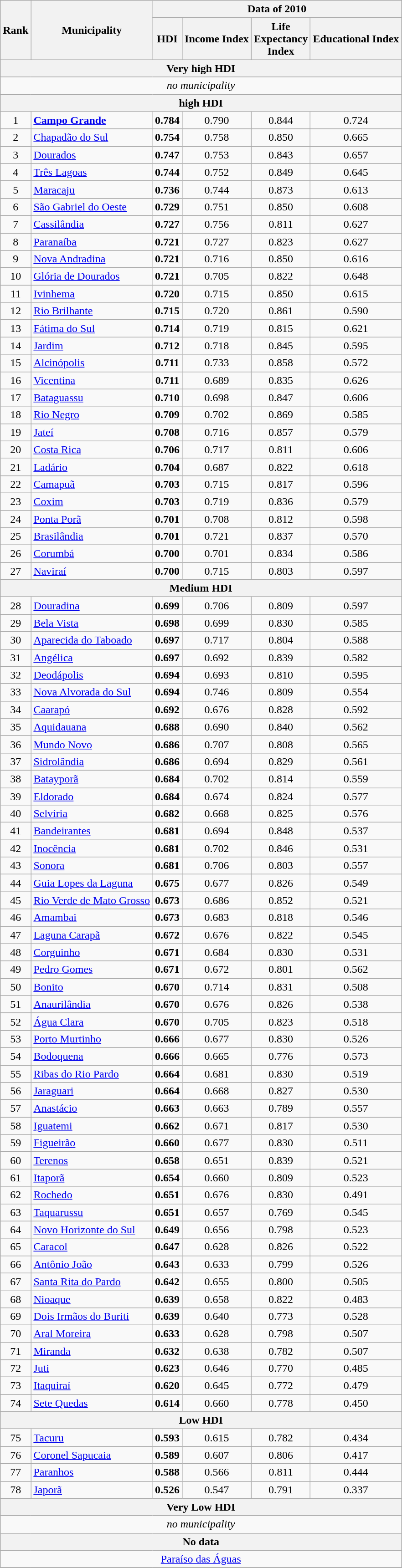<table class="wikitable sortable">
<tr>
<th rowspan="2">Rank</th>
<th rowspan="2">Municipality</th>
<th colspan="4">Data of 2010</th>
</tr>
<tr bgcolor="#EAEAEA">
<th>HDI</th>
<th>Income Index</th>
<th>Life<br>Expectancy<br>Index</th>
<th>Educational Index</th>
</tr>
<tr>
<th colspan="6"><strong><span>Very high HDI</span></strong></th>
</tr>
<tr>
<td colspan="6" style="text-align:center;"><em>no municipality</em></td>
</tr>
<tr>
<th colspan="6"><strong><span>high HDI</span></strong></th>
</tr>
<tr>
<td style="text-align:center">1</td>
<td><strong><a href='#'>Campo Grande</a></strong></td>
<td style="text-align:center"><strong>0.784</strong></td>
<td style="text-align:center">0.790</td>
<td style="text-align:center">0.844</td>
<td style="text-align:center">0.724</td>
</tr>
<tr>
<td style="text-align:center">2</td>
<td><a href='#'>Chapadão do Sul</a></td>
<td style="text-align:center"><strong>0.754</strong></td>
<td style="text-align:center">0.758</td>
<td style="text-align:center">0.850</td>
<td style="text-align:center">0.665</td>
</tr>
<tr>
<td style="text-align:center">3</td>
<td><a href='#'>Dourados</a></td>
<td style="text-align:center"><strong>0.747</strong></td>
<td style="text-align:center">0.753</td>
<td style="text-align:center">0.843</td>
<td style="text-align:center">0.657</td>
</tr>
<tr>
<td style="text-align:center">4</td>
<td><a href='#'>Três Lagoas</a></td>
<td style="text-align:center"><strong>0.744</strong></td>
<td style="text-align:center">0.752</td>
<td style="text-align:center">0.849</td>
<td style="text-align:center">0.645</td>
</tr>
<tr>
<td style="text-align:center">5</td>
<td><a href='#'>Maracaju</a></td>
<td style="text-align:center"><strong>0.736</strong></td>
<td style="text-align:center">0.744</td>
<td style="text-align:center">0.873</td>
<td style="text-align:center">0.613</td>
</tr>
<tr>
<td style="text-align:center">6</td>
<td><a href='#'>São Gabriel do Oeste</a></td>
<td style="text-align:center"><strong>0.729</strong></td>
<td style="text-align:center">0.751</td>
<td style="text-align:center">0.850</td>
<td style="text-align:center">0.608</td>
</tr>
<tr>
<td style="text-align:center">7</td>
<td><a href='#'>Cassilândia</a></td>
<td style="text-align:center"><strong>0.727</strong></td>
<td style="text-align:center">0.756</td>
<td style="text-align:center">0.811</td>
<td style="text-align:center">0.627</td>
</tr>
<tr>
<td style="text-align:center">8</td>
<td><a href='#'>Paranaíba</a></td>
<td style="text-align:center"><strong>0.721</strong></td>
<td style="text-align:center">0.727</td>
<td style="text-align:center">0.823</td>
<td style="text-align:center">0.627</td>
</tr>
<tr>
<td style="text-align:center">9</td>
<td><a href='#'>Nova Andradina</a></td>
<td style="text-align:center"><strong>0.721</strong></td>
<td style="text-align:center">0.716</td>
<td style="text-align:center">0.850</td>
<td style="text-align:center">0.616</td>
</tr>
<tr>
<td style="text-align:center">10</td>
<td><a href='#'>Glória de Dourados</a></td>
<td style="text-align:center"><strong>0.721</strong></td>
<td style="text-align:center">0.705</td>
<td style="text-align:center">0.822</td>
<td style="text-align:center">0.648</td>
</tr>
<tr>
<td style="text-align:center">11</td>
<td><a href='#'>Ivinhema</a></td>
<td style="text-align:center"><strong>0.720</strong></td>
<td style="text-align:center">0.715</td>
<td style="text-align:center">0.850</td>
<td style="text-align:center">0.615</td>
</tr>
<tr>
<td style="text-align:center">12</td>
<td><a href='#'>Rio Brilhante</a></td>
<td style="text-align:center"><strong>0.715</strong></td>
<td style="text-align:center">0.720</td>
<td style="text-align:center">0.861</td>
<td style="text-align:center">0.590</td>
</tr>
<tr>
<td style="text-align:center">13</td>
<td><a href='#'>Fátima do Sul</a></td>
<td style="text-align:center"><strong>0.714</strong></td>
<td style="text-align:center">0.719</td>
<td style="text-align:center">0.815</td>
<td style="text-align:center">0.621</td>
</tr>
<tr>
<td style="text-align:center">14</td>
<td><a href='#'>Jardim</a></td>
<td style="text-align:center"><strong>0.712</strong></td>
<td style="text-align:center">0.718</td>
<td style="text-align:center">0.845</td>
<td style="text-align:center">0.595</td>
</tr>
<tr>
<td style="text-align:center">15</td>
<td><a href='#'>Alcinópolis</a></td>
<td style="text-align:center"><strong>0.711</strong></td>
<td style="text-align:center">0.733</td>
<td style="text-align:center">0.858</td>
<td style="text-align:center">0.572</td>
</tr>
<tr>
<td style="text-align:center">16</td>
<td><a href='#'>Vicentina</a></td>
<td style="text-align:center"><strong>0.711</strong></td>
<td style="text-align:center">0.689</td>
<td style="text-align:center">0.835</td>
<td style="text-align:center">0.626</td>
</tr>
<tr>
<td style="text-align:center">17</td>
<td><a href='#'>Bataguassu</a></td>
<td style="text-align:center"><strong>0.710</strong></td>
<td style="text-align:center">0.698</td>
<td style="text-align:center">0.847</td>
<td style="text-align:center">0.606</td>
</tr>
<tr>
<td style="text-align:center">18</td>
<td><a href='#'>Rio Negro</a></td>
<td style="text-align:center"><strong>0.709</strong></td>
<td style="text-align:center">0.702</td>
<td style="text-align:center">0.869</td>
<td style="text-align:center">0.585</td>
</tr>
<tr>
<td style="text-align:center">19</td>
<td><a href='#'>Jateí</a></td>
<td style="text-align:center"><strong>0.708</strong></td>
<td style="text-align:center">0.716</td>
<td style="text-align:center">0.857</td>
<td style="text-align:center">0.579</td>
</tr>
<tr>
<td style="text-align:center">20</td>
<td><a href='#'>Costa Rica</a></td>
<td style="text-align:center"><strong>0.706</strong></td>
<td style="text-align:center">0.717</td>
<td style="text-align:center">0.811</td>
<td style="text-align:center">0.606</td>
</tr>
<tr>
<td style="text-align:center">21</td>
<td><a href='#'>Ladário</a></td>
<td style="text-align:center"><strong>0.704</strong></td>
<td style="text-align:center">0.687</td>
<td style="text-align:center">0.822</td>
<td style="text-align:center">0.618</td>
</tr>
<tr>
<td style="text-align:center">22</td>
<td><a href='#'>Camapuã</a></td>
<td style="text-align:center"><strong>0.703</strong></td>
<td style="text-align:center">0.715</td>
<td style="text-align:center">0.817</td>
<td style="text-align:center">0.596</td>
</tr>
<tr>
<td style="text-align:center">23</td>
<td><a href='#'>Coxim</a></td>
<td style="text-align:center"><strong>0.703</strong></td>
<td style="text-align:center">0.719</td>
<td style="text-align:center">0.836</td>
<td style="text-align:center">0.579</td>
</tr>
<tr>
<td style="text-align:center">24</td>
<td><a href='#'>Ponta Porã</a></td>
<td style="text-align:center"><strong>0.701</strong></td>
<td style="text-align:center">0.708</td>
<td style="text-align:center">0.812</td>
<td style="text-align:center">0.598</td>
</tr>
<tr>
<td style="text-align:center">25</td>
<td><a href='#'>Brasilândia</a></td>
<td style="text-align:center"><strong>0.701</strong></td>
<td style="text-align:center">0.721</td>
<td style="text-align:center">0.837</td>
<td style="text-align:center">0.570</td>
</tr>
<tr>
<td style="text-align:center">26</td>
<td><a href='#'>Corumbá</a></td>
<td style="text-align:center"><strong>0.700</strong></td>
<td style="text-align:center">0.701</td>
<td style="text-align:center">0.834</td>
<td style="text-align:center">0.586</td>
</tr>
<tr>
<td style="text-align:center">27</td>
<td><a href='#'>Naviraí</a></td>
<td style="text-align:center"><strong>0.700</strong></td>
<td style="text-align:center">0.715</td>
<td style="text-align:center">0.803</td>
<td style="text-align:center">0.597</td>
</tr>
<tr>
<th colspan="6"><span><strong>Medium HDI</strong></span></th>
</tr>
<tr>
<td style="text-align:center">28</td>
<td><a href='#'>Douradina</a></td>
<td style="text-align:center"><strong>0.699</strong></td>
<td style="text-align:center">0.706</td>
<td style="text-align:center">0.809</td>
<td style="text-align:center">0.597</td>
</tr>
<tr>
<td style="text-align:center">29</td>
<td><a href='#'>Bela Vista</a></td>
<td style="text-align:center"><strong>0.698</strong></td>
<td style="text-align:center">0.699</td>
<td style="text-align:center">0.830</td>
<td style="text-align:center">0.585</td>
</tr>
<tr>
<td style="text-align:center">30</td>
<td><a href='#'>Aparecida do Taboado</a></td>
<td style="text-align:center"><strong>0.697</strong></td>
<td style="text-align:center">0.717</td>
<td style="text-align:center">0.804</td>
<td style="text-align:center">0.588</td>
</tr>
<tr>
<td style="text-align:center">31</td>
<td><a href='#'>Angélica</a></td>
<td style="text-align:center"><strong>0.697</strong></td>
<td style="text-align:center">0.692</td>
<td style="text-align:center">0.839</td>
<td style="text-align:center">0.582</td>
</tr>
<tr>
<td style="text-align:center">32</td>
<td><a href='#'>Deodápolis</a></td>
<td style="text-align:center"><strong>0.694</strong></td>
<td style="text-align:center">0.693</td>
<td style="text-align:center">0.810</td>
<td style="text-align:center">0.595</td>
</tr>
<tr>
<td style="text-align:center">33</td>
<td><a href='#'>Nova Alvorada do Sul</a></td>
<td style="text-align:center"><strong>0.694</strong></td>
<td style="text-align:center">0.746</td>
<td style="text-align:center">0.809</td>
<td style="text-align:center">0.554</td>
</tr>
<tr>
<td style="text-align:center">34</td>
<td><a href='#'>Caarapó</a></td>
<td style="text-align:center"><strong>0.692</strong></td>
<td style="text-align:center">0.676</td>
<td style="text-align:center">0.828</td>
<td style="text-align:center">0.592</td>
</tr>
<tr>
<td style="text-align:center">35</td>
<td><a href='#'>Aquidauana</a></td>
<td style="text-align:center"><strong>0.688</strong></td>
<td style="text-align:center">0.690</td>
<td style="text-align:center">0.840</td>
<td style="text-align:center">0.562</td>
</tr>
<tr>
<td style="text-align:center">36</td>
<td><a href='#'>Mundo Novo</a></td>
<td style="text-align:center"><strong>0.686</strong></td>
<td style="text-align:center">0.707</td>
<td style="text-align:center">0.808</td>
<td style="text-align:center">0.565</td>
</tr>
<tr>
<td style="text-align:center">37</td>
<td><a href='#'>Sidrolândia</a></td>
<td style="text-align:center"><strong>0.686</strong></td>
<td style="text-align:center">0.694</td>
<td style="text-align:center">0.829</td>
<td style="text-align:center">0.561</td>
</tr>
<tr>
<td style="text-align:center">38</td>
<td><a href='#'>Batayporã</a></td>
<td style="text-align:center"><strong>0.684</strong></td>
<td style="text-align:center">0.702</td>
<td style="text-align:center">0.814</td>
<td style="text-align:center">0.559</td>
</tr>
<tr>
<td style="text-align:center">39</td>
<td><a href='#'>Eldorado</a></td>
<td style="text-align:center"><strong>0.684</strong></td>
<td style="text-align:center">0.674</td>
<td style="text-align:center">0.824</td>
<td style="text-align:center">0.577</td>
</tr>
<tr>
<td style="text-align:center">40</td>
<td><a href='#'>Selvíria</a></td>
<td style="text-align:center"><strong>0.682</strong></td>
<td style="text-align:center">0.668</td>
<td style="text-align:center">0.825</td>
<td style="text-align:center">0.576</td>
</tr>
<tr>
<td style="text-align:center">41</td>
<td><a href='#'>Bandeirantes</a></td>
<td style="text-align:center"><strong>0.681</strong></td>
<td style="text-align:center">0.694</td>
<td style="text-align:center">0.848</td>
<td style="text-align:center">0.537</td>
</tr>
<tr>
<td style="text-align:center">42</td>
<td><a href='#'>Inocência</a></td>
<td style="text-align:center"><strong>0.681</strong></td>
<td style="text-align:center">0.702</td>
<td style="text-align:center">0.846</td>
<td style="text-align:center">0.531</td>
</tr>
<tr>
<td style="text-align:center">43</td>
<td><a href='#'>Sonora</a></td>
<td style="text-align:center"><strong>0.681</strong></td>
<td style="text-align:center">0.706</td>
<td style="text-align:center">0.803</td>
<td style="text-align:center">0.557</td>
</tr>
<tr>
<td style="text-align:center">44</td>
<td><a href='#'>Guia Lopes da Laguna</a></td>
<td style="text-align:center"><strong>0.675</strong></td>
<td style="text-align:center">0.677</td>
<td style="text-align:center">0.826</td>
<td style="text-align:center">0.549</td>
</tr>
<tr>
<td style="text-align:center">45</td>
<td><a href='#'>Rio Verde de Mato Grosso</a></td>
<td style="text-align:center"><strong>0.673</strong></td>
<td style="text-align:center">0.686</td>
<td style="text-align:center">0.852</td>
<td style="text-align:center">0.521</td>
</tr>
<tr>
<td style="text-align:center">46</td>
<td><a href='#'>Amambai</a></td>
<td style="text-align:center"><strong>0.673</strong></td>
<td style="text-align:center">0.683</td>
<td style="text-align:center">0.818</td>
<td style="text-align:center">0.546</td>
</tr>
<tr>
<td style="text-align:center">47</td>
<td><a href='#'>Laguna Carapã</a></td>
<td style="text-align:center"><strong>0.672</strong></td>
<td style="text-align:center">0.676</td>
<td style="text-align:center">0.822</td>
<td style="text-align:center">0.545</td>
</tr>
<tr>
<td style="text-align:center">48</td>
<td><a href='#'>Corguinho</a></td>
<td style="text-align:center"><strong>0.671</strong></td>
<td style="text-align:center">0.684</td>
<td style="text-align:center">0.830</td>
<td style="text-align:center">0.531</td>
</tr>
<tr>
<td style="text-align:center">49</td>
<td><a href='#'>Pedro Gomes</a></td>
<td style="text-align:center"><strong>0.671</strong></td>
<td style="text-align:center">0.672</td>
<td style="text-align:center">0.801</td>
<td style="text-align:center">0.562</td>
</tr>
<tr>
<td style="text-align:center">50</td>
<td><a href='#'>Bonito</a></td>
<td style="text-align:center"><strong>0.670</strong></td>
<td style="text-align:center">0.714</td>
<td style="text-align:center">0.831</td>
<td style="text-align:center">0.508</td>
</tr>
<tr>
<td style="text-align:center">51</td>
<td><a href='#'>Anaurilândia</a></td>
<td style="text-align:center"><strong>0.670</strong></td>
<td style="text-align:center">0.676</td>
<td style="text-align:center">0.826</td>
<td style="text-align:center">0.538</td>
</tr>
<tr>
<td style="text-align:center">52</td>
<td><a href='#'>Água Clara</a></td>
<td style="text-align:center"><strong>0.670</strong></td>
<td style="text-align:center">0.705</td>
<td style="text-align:center">0.823</td>
<td style="text-align:center">0.518</td>
</tr>
<tr>
<td style="text-align:center">53</td>
<td><a href='#'>Porto Murtinho</a></td>
<td style="text-align:center"><strong>0.666</strong></td>
<td style="text-align:center">0.677</td>
<td style="text-align:center">0.830</td>
<td style="text-align:center">0.526</td>
</tr>
<tr>
<td style="text-align:center">54</td>
<td><a href='#'>Bodoquena</a></td>
<td style="text-align:center"><strong>0.666</strong></td>
<td style="text-align:center">0.665</td>
<td style="text-align:center">0.776</td>
<td style="text-align:center">0.573</td>
</tr>
<tr>
<td style="text-align:center">55</td>
<td><a href='#'>Ribas do Rio Pardo</a></td>
<td style="text-align:center"><strong>0.664</strong></td>
<td style="text-align:center">0.681</td>
<td style="text-align:center">0.830</td>
<td style="text-align:center">0.519</td>
</tr>
<tr>
<td style="text-align:center">56</td>
<td><a href='#'>Jaraguari</a></td>
<td style="text-align:center"><strong>0.664</strong></td>
<td style="text-align:center">0.668</td>
<td style="text-align:center">0.827</td>
<td style="text-align:center">0.530</td>
</tr>
<tr>
<td style="text-align:center">57</td>
<td><a href='#'>Anastácio</a></td>
<td style="text-align:center"><strong>0.663</strong></td>
<td style="text-align:center">0.663</td>
<td style="text-align:center">0.789</td>
<td style="text-align:center">0.557</td>
</tr>
<tr>
<td style="text-align:center">58</td>
<td><a href='#'>Iguatemi</a></td>
<td style="text-align:center"><strong>0.662</strong></td>
<td style="text-align:center">0.671</td>
<td style="text-align:center">0.817</td>
<td style="text-align:center">0.530</td>
</tr>
<tr>
<td style="text-align:center">59</td>
<td><a href='#'>Figueirão</a></td>
<td style="text-align:center"><strong>0.660</strong></td>
<td style="text-align:center">0.677</td>
<td style="text-align:center">0.830</td>
<td style="text-align:center">0.511</td>
</tr>
<tr>
<td style="text-align:center">60</td>
<td><a href='#'>Terenos</a></td>
<td style="text-align:center"><strong>0.658</strong></td>
<td style="text-align:center">0.651</td>
<td style="text-align:center">0.839</td>
<td style="text-align:center">0.521</td>
</tr>
<tr>
<td style="text-align:center">61</td>
<td><a href='#'>Itaporã</a></td>
<td style="text-align:center"><strong>0.654</strong></td>
<td style="text-align:center">0.660</td>
<td style="text-align:center">0.809</td>
<td style="text-align:center">0.523</td>
</tr>
<tr>
<td style="text-align:center">62</td>
<td><a href='#'>Rochedo</a></td>
<td style="text-align:center"><strong>0.651</strong></td>
<td style="text-align:center">0.676</td>
<td style="text-align:center">0.830</td>
<td style="text-align:center">0.491</td>
</tr>
<tr>
<td style="text-align:center">63</td>
<td><a href='#'>Taquarussu</a></td>
<td style="text-align:center"><strong>0.651</strong></td>
<td style="text-align:center">0.657</td>
<td style="text-align:center">0.769</td>
<td style="text-align:center">0.545</td>
</tr>
<tr>
<td style="text-align:center">64</td>
<td><a href='#'>Novo Horizonte do Sul</a></td>
<td style="text-align:center"><strong>0.649</strong></td>
<td style="text-align:center">0.656</td>
<td style="text-align:center">0.798</td>
<td style="text-align:center">0.523</td>
</tr>
<tr>
<td style="text-align:center">65</td>
<td><a href='#'>Caracol</a></td>
<td style="text-align:center"><strong>0.647</strong></td>
<td style="text-align:center">0.628</td>
<td style="text-align:center">0.826</td>
<td style="text-align:center">0.522</td>
</tr>
<tr>
<td style="text-align:center">66</td>
<td><a href='#'>Antônio João</a></td>
<td style="text-align:center"><strong>0.643</strong></td>
<td style="text-align:center">0.633</td>
<td style="text-align:center">0.799</td>
<td style="text-align:center">0.526</td>
</tr>
<tr>
<td style="text-align:center">67</td>
<td><a href='#'>Santa Rita do Pardo</a></td>
<td style="text-align:center"><strong>0.642</strong></td>
<td style="text-align:center">0.655</td>
<td style="text-align:center">0.800</td>
<td style="text-align:center">0.505</td>
</tr>
<tr>
<td style="text-align:center">68</td>
<td><a href='#'>Nioaque</a></td>
<td style="text-align:center"><strong>0.639</strong></td>
<td style="text-align:center">0.658</td>
<td style="text-align:center">0.822</td>
<td style="text-align:center">0.483</td>
</tr>
<tr>
<td style="text-align:center">69</td>
<td><a href='#'>Dois Irmãos do Buriti</a></td>
<td style="text-align:center"><strong>0.639</strong></td>
<td style="text-align:center">0.640</td>
<td style="text-align:center">0.773</td>
<td style="text-align:center">0.528</td>
</tr>
<tr>
<td style="text-align:center">70</td>
<td><a href='#'>Aral Moreira</a></td>
<td style="text-align:center"><strong>0.633</strong></td>
<td style="text-align:center">0.628</td>
<td style="text-align:center">0.798</td>
<td style="text-align:center">0.507</td>
</tr>
<tr>
<td style="text-align:center">71</td>
<td><a href='#'>Miranda</a></td>
<td style="text-align:center"><strong>0.632</strong></td>
<td style="text-align:center">0.638</td>
<td style="text-align:center">0.782</td>
<td style="text-align:center">0.507</td>
</tr>
<tr>
<td style="text-align:center">72</td>
<td><a href='#'>Juti</a></td>
<td style="text-align:center"><strong>0.623</strong></td>
<td style="text-align:center">0.646</td>
<td style="text-align:center">0.770</td>
<td style="text-align:center">0.485</td>
</tr>
<tr>
<td style="text-align:center">73</td>
<td><a href='#'>Itaquiraí</a></td>
<td style="text-align:center"><strong>0.620</strong></td>
<td style="text-align:center">0.645</td>
<td style="text-align:center">0.772</td>
<td style="text-align:center">0.479</td>
</tr>
<tr>
<td style="text-align:center">74</td>
<td><a href='#'>Sete Quedas</a></td>
<td style="text-align:center"><strong>0.614</strong></td>
<td style="text-align:center">0.660</td>
<td style="text-align:center">0.778</td>
<td style="text-align:center">0.450</td>
</tr>
<tr>
<th colspan="6"><strong><span>Low HDI</span></strong></th>
</tr>
<tr>
<td style="text-align:center">75</td>
<td><a href='#'>Tacuru</a></td>
<td style="text-align:center"><strong>0.593</strong></td>
<td style="text-align:center">0.615</td>
<td style="text-align:center">0.782</td>
<td style="text-align:center">0.434</td>
</tr>
<tr>
<td style="text-align:center">76</td>
<td><a href='#'>Coronel Sapucaia</a></td>
<td style="text-align:center"><strong>0.589</strong></td>
<td style="text-align:center">0.607</td>
<td style="text-align:center">0.806</td>
<td style="text-align:center">0.417</td>
</tr>
<tr>
<td style="text-align:center">77</td>
<td><a href='#'>Paranhos</a></td>
<td style="text-align:center"><strong>0.588</strong></td>
<td style="text-align:center">0.566</td>
<td style="text-align:center">0.811</td>
<td style="text-align:center">0.444</td>
</tr>
<tr>
<td style="text-align:center">78</td>
<td><a href='#'>Japorã</a></td>
<td style="text-align:center"><strong>0.526</strong></td>
<td style="text-align:center">0.547</td>
<td style="text-align:center">0.791</td>
<td style="text-align:center">0.337</td>
</tr>
<tr>
<th colspan="6"><strong><span>Very Low HDI</span></strong></th>
</tr>
<tr>
<td colspan="6" style="text-align:center;"><em>no municipality</em></td>
</tr>
<tr>
<th colspan="6">No data</th>
</tr>
<tr>
<td colspan="6" style="text-align:center;"><a href='#'>Paraíso das Águas</a></td>
</tr>
<tr>
</tr>
</table>
